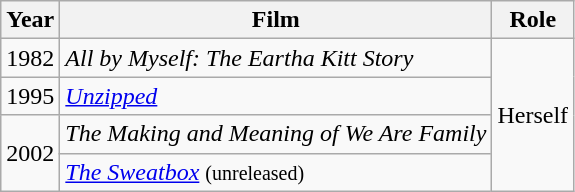<table class="wikitable sortable">
<tr>
<th>Year</th>
<th>Film</th>
<th>Role</th>
</tr>
<tr>
<td>1982</td>
<td><em>All by Myself: The Eartha Kitt Story</em></td>
<td rowspan="4">Herself</td>
</tr>
<tr>
<td>1995</td>
<td><em><a href='#'>Unzipped</a></em></td>
</tr>
<tr>
<td rowspan="2">2002</td>
<td><em>The Making and Meaning of We Are Family</em></td>
</tr>
<tr>
<td><em><a href='#'>The Sweatbox</a></em> <small>(unreleased)</small></td>
</tr>
</table>
